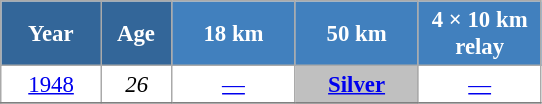<table class="wikitable" style="font-size:95%; text-align:center; border:grey solid 1px; border-collapse:collapse; background:#ffffff;">
<tr>
<th style="background-color:#369; color:white; width:60px;"> Year </th>
<th style="background-color:#369; color:white; width:40px;"> Age </th>
<th style="background-color:#4180be; color:white; width:75px;"> 18 km </th>
<th style="background-color:#4180be; color:white; width:75px;"> 50 km </th>
<th style="background-color:#4180be; color:white; width:75px;"> 4 × 10 km <br> relay </th>
</tr>
<tr>
<td><a href='#'>1948</a></td>
<td><em>26</em></td>
<td><a href='#'>—</a></td>
<td style="background:silver;"><a href='#'><strong>Silver</strong></a></td>
<td><a href='#'>—</a></td>
</tr>
<tr>
</tr>
</table>
